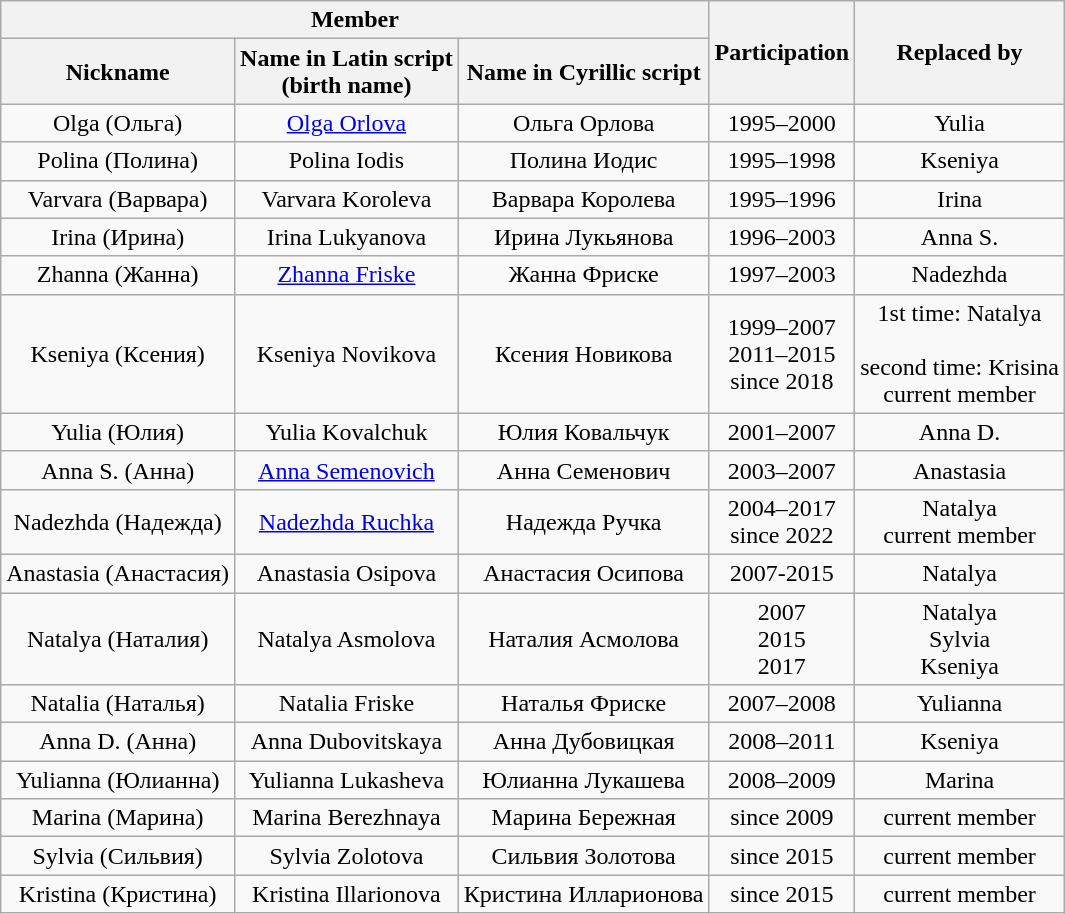<table class="wikitable" style="text-align:center">
<tr>
<th colspan=3>Member</th>
<th rowspan=2>Participation</th>
<th rowspan=2>Replaced by</th>
</tr>
<tr>
<th>Nickname</th>
<th>Name in Latin script<br>(birth name)</th>
<th>Name in Cyrillic script</th>
</tr>
<tr>
<td>Olga (Ольга)</td>
<td><a href='#'>Olga Orlova</a></td>
<td>Ольга Орлова</td>
<td>1995–2000</td>
<td>Yulia</td>
</tr>
<tr>
<td>Polina (Полина)</td>
<td>Polina Iodis</td>
<td>Полина Иодис</td>
<td>1995–1998</td>
<td>Kseniya</td>
</tr>
<tr>
<td>Varvara (Варвара)</td>
<td>Varvara Koroleva</td>
<td>Варвара Королева</td>
<td>1995–1996</td>
<td>Irina</td>
</tr>
<tr>
<td>Irina (Ирина)</td>
<td>Irina Lukyanova</td>
<td>Ирина Лукьянова</td>
<td>1996–2003</td>
<td>Anna S.</td>
</tr>
<tr>
<td>Zhanna (Жанна)</td>
<td><a href='#'>Zhanna Friske</a></td>
<td>Жанна Фриске</td>
<td>1997–2003</td>
<td>Nadezhda</td>
</tr>
<tr>
<td>Kseniya (Ксения)</td>
<td>Kseniya Novikova</td>
<td>Ксения Новикова</td>
<td>1999–2007 <br> 2011–2015 <br> since 2018</td>
<td>1st time: Natalya <br><br>second time: Krisina <br> current member</td>
</tr>
<tr>
<td>Yulia (Юлия)</td>
<td>Yulia Kovalchuk</td>
<td>Юлия Ковальчук</td>
<td>2001–2007</td>
<td>Anna D.</td>
</tr>
<tr>
<td>Anna S. (Анна)</td>
<td><a href='#'>Anna Semenovich</a></td>
<td>Анна Семенович</td>
<td>2003–2007</td>
<td>Anastasia</td>
</tr>
<tr>
<td>Nadezhda (Надежда)</td>
<td><a href='#'>Nadezhda Ruchka</a></td>
<td>Надежда Ручка</td>
<td>2004–2017 <br> since 2022</td>
<td>Natalya<br>current member</td>
</tr>
<tr>
<td>Anastasia (Анастасия)</td>
<td>Anastasia Osipova</td>
<td>Анастасия Осипова</td>
<td>2007-2015</td>
<td>Natalya</td>
</tr>
<tr>
<td>Natalya (Наталия)</td>
<td>Natalya Asmolova</td>
<td>Наталия Асмолова</td>
<td>2007<br>2015<br>2017</td>
<td>Natalya<br>Sylvia<br>Kseniya</td>
</tr>
<tr>
<td>Natalia (Наталья)</td>
<td>Natalia Friske</td>
<td>Наталья Фриске</td>
<td>2007–2008</td>
<td>Yulianna</td>
</tr>
<tr>
<td>Anna D. (Анна)</td>
<td>Anna Dubovitskaya</td>
<td>Анна Дубовицкая</td>
<td>2008–2011</td>
<td>Kseniya</td>
</tr>
<tr>
<td>Yulianna (Юлианна)</td>
<td>Yulianna Lukasheva</td>
<td>Юлианна Лукашева</td>
<td>2008–2009</td>
<td>Marina</td>
</tr>
<tr>
<td>Marina (Марина)</td>
<td>Marina Berezhnaya</td>
<td>Марина Бережная</td>
<td>since 2009</td>
<td>current member</td>
</tr>
<tr>
<td>Sylvia (Сильвия)</td>
<td>Sylvia Zolotova</td>
<td>Сильвия Золотова</td>
<td>since 2015</td>
<td>current member</td>
</tr>
<tr>
<td>Kristina (Кристина)</td>
<td>Kristina Illarionova</td>
<td>Кристина Илларионова</td>
<td>since 2015</td>
<td>current member</td>
</tr>
</table>
